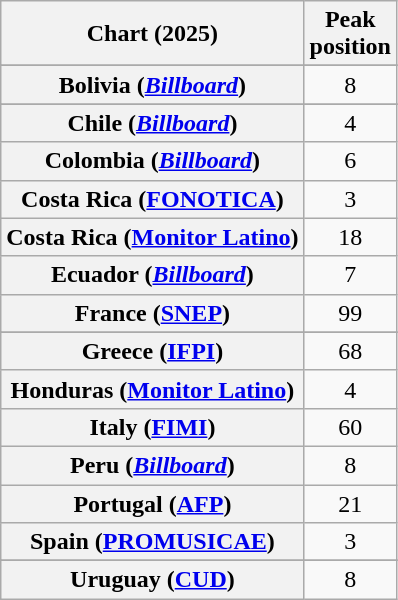<table class="wikitable sortable plainrowheaders" style="text-align:center">
<tr>
<th scope="col">Chart (2025)</th>
<th scope="col">Peak<br>position</th>
</tr>
<tr>
</tr>
<tr>
<th scope="row">Bolivia (<em><a href='#'>Billboard</a></em>)</th>
<td>8</td>
</tr>
<tr>
</tr>
<tr>
<th scope="row">Chile (<em><a href='#'>Billboard</a></em>)</th>
<td>4</td>
</tr>
<tr>
<th scope="row">Colombia (<em><a href='#'>Billboard</a></em>)</th>
<td>6</td>
</tr>
<tr>
<th scope="row">Costa Rica (<a href='#'>FONOTICA</a>)</th>
<td>3</td>
</tr>
<tr>
<th scope="row">Costa Rica (<a href='#'>Monitor Latino</a>)</th>
<td>18</td>
</tr>
<tr>
<th scope="row">Ecuador (<em><a href='#'>Billboard</a></em>)</th>
<td>7</td>
</tr>
<tr>
<th scope="row">France (<a href='#'>SNEP</a>)</th>
<td>99</td>
</tr>
<tr>
</tr>
<tr>
<th scope="row">Greece (<a href='#'>IFPI</a>)</th>
<td>68</td>
</tr>
<tr>
<th scope="row">Honduras (<a href='#'>Monitor Latino</a>)</th>
<td>4</td>
</tr>
<tr>
<th scope="row">Italy (<a href='#'>FIMI</a>)</th>
<td>60</td>
</tr>
<tr>
<th scope="row">Peru (<em><a href='#'>Billboard</a></em>)</th>
<td>8</td>
</tr>
<tr>
<th scope="row">Portugal (<a href='#'>AFP</a>)</th>
<td>21</td>
</tr>
<tr>
<th scope="row">Spain (<a href='#'>PROMUSICAE</a>)</th>
<td>3</td>
</tr>
<tr>
</tr>
<tr>
</tr>
<tr>
</tr>
<tr>
</tr>
<tr>
<th scope="row">Uruguay (<a href='#'>CUD</a>)</th>
<td>8</td>
</tr>
</table>
